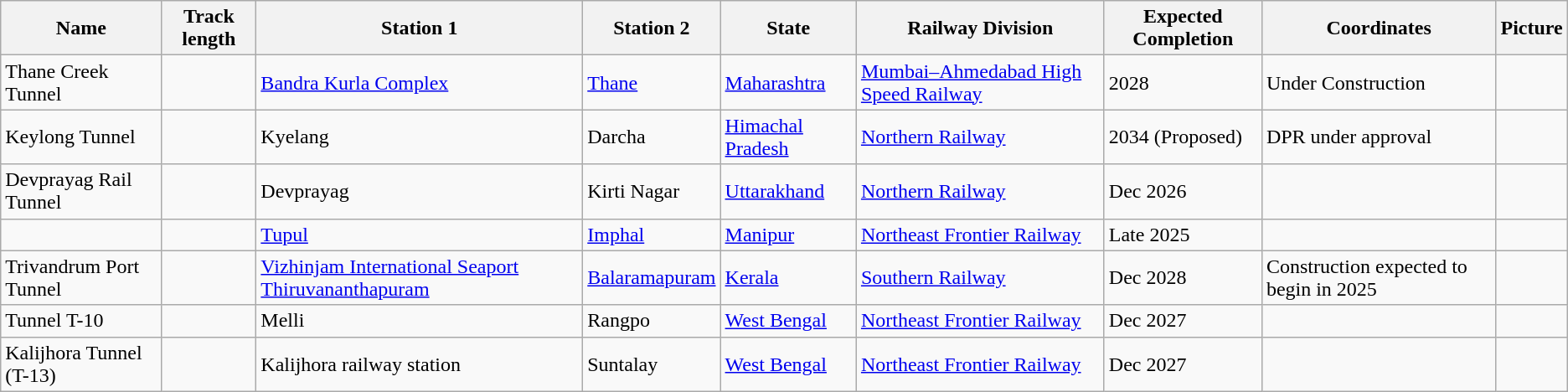<table class="wikitable sortable static-row-numbers">
<tr>
<th>Name</th>
<th data-sort-type="number">Track length</th>
<th data-sort-type="number">Station 1</th>
<th data-sort-type="number">Station 2</th>
<th data-sort-type="name">State</th>
<th data-sort-type="number">Railway Division</th>
<th data-sort-type="number">Expected Completion</th>
<th>Coordinates</th>
<th class="wikitable sortable static-row-numbers">Picture</th>
</tr>
<tr>
<td>Thane Creek Tunnel</td>
<td></td>
<td><a href='#'>Bandra Kurla Complex</a></td>
<td><a href='#'>Thane</a></td>
<td><a href='#'>Maharashtra</a></td>
<td><a href='#'>Mumbai–Ahmedabad High Speed Railway</a></td>
<td>2028</td>
<td>Under Construction</td>
</tr>
<tr>
<td>Keylong Tunnel</td>
<td></td>
<td>Kyelang</td>
<td>Darcha</td>
<td><a href='#'>Himachal Pradesh</a></td>
<td><a href='#'>Northern Railway</a></td>
<td>2034 (Proposed)</td>
<td>DPR under approval</td>
<td></td>
</tr>
<tr>
<td>Devprayag Rail Tunnel</td>
<td></td>
<td>Devprayag</td>
<td>Kirti Nagar</td>
<td><a href='#'>Uttarakhand</a></td>
<td><a href='#'>Northern Railway</a></td>
<td>Dec 2026</td>
<td></td>
<td></td>
</tr>
<tr>
<td></td>
<td></td>
<td><a href='#'> Tupul</a></td>
<td><a href='#'>Imphal</a></td>
<td><a href='#'>Manipur</a></td>
<td><a href='#'>Northeast Frontier Railway</a></td>
<td>Late 2025</td>
<td></td>
<td></td>
</tr>
<tr>
<td>Trivandrum Port Tunnel</td>
<td> </td>
<td><a href='#'>Vizhinjam International Seaport Thiruvananthapuram</a></td>
<td><a href='#'>Balaramapuram</a></td>
<td><a href='#'>Kerala</a></td>
<td><a href='#'>Southern Railway</a></td>
<td>Dec 2028</td>
<td>Construction expected to begin in 2025</td>
<td></td>
</tr>
<tr>
<td>Tunnel T-10</td>
<td></td>
<td>Melli</td>
<td>Rangpo</td>
<td><a href='#'>West Bengal</a></td>
<td><a href='#'>Northeast Frontier Railway</a></td>
<td>Dec 2027</td>
<td></td>
<td></td>
</tr>
<tr>
<td>Kalijhora Tunnel  (T-13)</td>
<td> </td>
<td>Kalijhora railway station</td>
<td>Suntalay</td>
<td><a href='#'>West Bengal</a></td>
<td><a href='#'>Northeast Frontier Railway</a></td>
<td>Dec 2027</td>
<td></td>
<td></td>
</tr>
</table>
